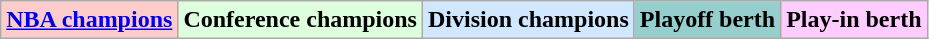<table class="wikitable">
<tr>
<td align="center" bgcolor="FFCCCC"><strong><a href='#'>NBA champions</a></strong></td>
<td align="center" bgcolor="DDFFDD"><strong>Conference champions</strong></td>
<td align="center" bgcolor="D0E7FF"><strong>Division champions</strong></td>
<td align="center" bgcolor="96CDCD"><strong>Playoff berth</strong></td>
<td align="center" bgcolor="FFCCFF"><strong>Play-in berth</strong></td>
</tr>
</table>
